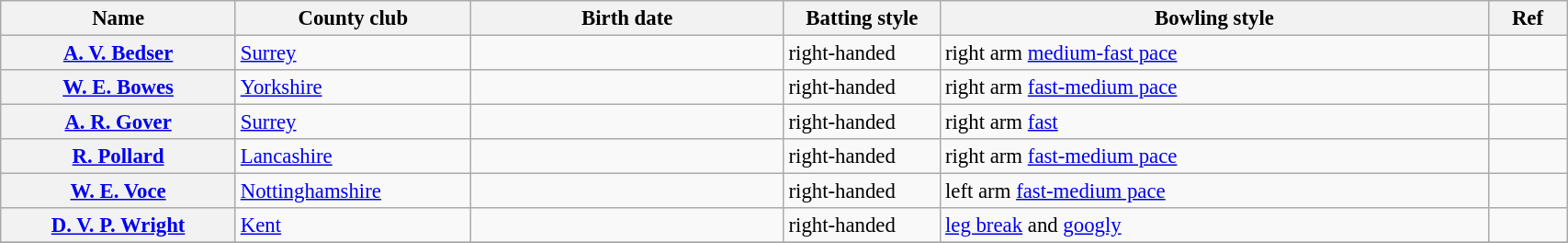<table class="wikitable plainrowheaders" style="font-size:95%; width:90%;">
<tr>
<th scope="col" width="15%">Name</th>
<th scope="col" width="15%">County club</th>
<th scope="col" width="20%">Birth date</th>
<th scope="col" width="10%">Batting style</th>
<th scope="col" width="35%">Bowling style</th>
<th scope="col" width="5%">Ref</th>
</tr>
<tr>
<th scope="row"><a href='#'>A. V. Bedser</a></th>
<td><a href='#'>Surrey</a></td>
<td></td>
<td>right-handed</td>
<td>right arm <a href='#'>medium-fast pace</a></td>
<td></td>
</tr>
<tr>
<th scope="row"><a href='#'>W. E. Bowes</a></th>
<td><a href='#'>Yorkshire</a></td>
<td></td>
<td>right-handed</td>
<td>right arm <a href='#'>fast-medium pace</a></td>
<td></td>
</tr>
<tr>
<th scope="row"><a href='#'>A. R. Gover</a></th>
<td><a href='#'>Surrey</a></td>
<td></td>
<td>right-handed</td>
<td>right arm <a href='#'>fast</a></td>
<td></td>
</tr>
<tr>
<th scope="row"><a href='#'>R. Pollard</a></th>
<td><a href='#'>Lancashire</a></td>
<td></td>
<td>right-handed</td>
<td>right arm <a href='#'>fast-medium pace</a></td>
<td></td>
</tr>
<tr>
<th scope="row"><a href='#'>W. E. Voce</a></th>
<td><a href='#'>Nottinghamshire</a></td>
<td></td>
<td>right-handed</td>
<td>left arm <a href='#'>fast-medium pace</a></td>
<td></td>
</tr>
<tr>
<th scope="row"><a href='#'>D. V. P. Wright</a></th>
<td><a href='#'>Kent</a></td>
<td></td>
<td>right-handed</td>
<td><a href='#'>leg break</a> and <a href='#'>googly</a></td>
<td></td>
</tr>
<tr>
</tr>
</table>
